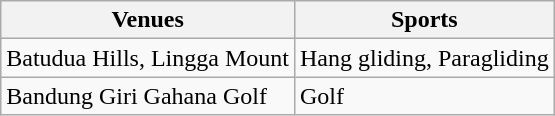<table class="wikitable">
<tr>
<th>Venues</th>
<th>Sports</th>
</tr>
<tr>
<td>Batudua Hills, Lingga Mount</td>
<td>Hang gliding, Paragliding</td>
</tr>
<tr>
<td>Bandung Giri Gahana Golf</td>
<td>Golf</td>
</tr>
</table>
